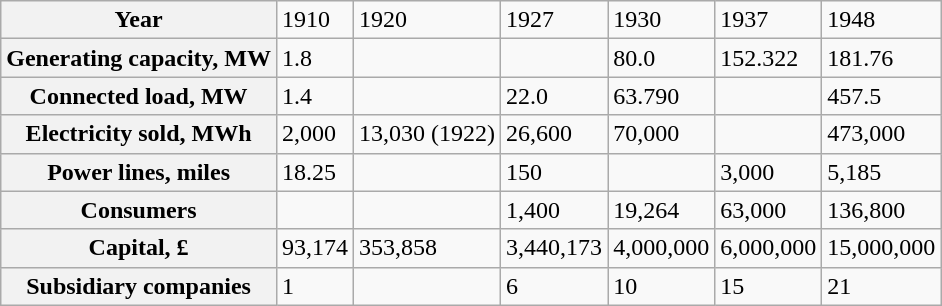<table class="wikitable">
<tr>
<th>Year</th>
<td>1910</td>
<td>1920</td>
<td>1927</td>
<td>1930</td>
<td>1937</td>
<td>1948</td>
</tr>
<tr>
<th>Generating capacity, MW</th>
<td>1.8</td>
<td></td>
<td></td>
<td>80.0</td>
<td>152.322</td>
<td>181.76</td>
</tr>
<tr>
<th>Connected load, MW</th>
<td>1.4</td>
<td></td>
<td>22.0</td>
<td>63.790</td>
<td></td>
<td>457.5</td>
</tr>
<tr>
<th>Electricity sold, MWh</th>
<td>2,000</td>
<td>13,030 (1922)</td>
<td>26,600</td>
<td>70,000</td>
<td></td>
<td>473,000</td>
</tr>
<tr>
<th>Power lines, miles</th>
<td>18.25</td>
<td></td>
<td>150</td>
<td></td>
<td>3,000</td>
<td>5,185</td>
</tr>
<tr>
<th>Consumers</th>
<td></td>
<td></td>
<td>1,400</td>
<td>19,264</td>
<td>63,000</td>
<td>136,800</td>
</tr>
<tr>
<th>Capital, £</th>
<td>93,174</td>
<td>353,858</td>
<td>3,440,173</td>
<td>4,000,000</td>
<td>6,000,000</td>
<td>15,000,000</td>
</tr>
<tr>
<th>Subsidiary companies</th>
<td>1</td>
<td></td>
<td>6</td>
<td>10</td>
<td>15</td>
<td>21</td>
</tr>
</table>
